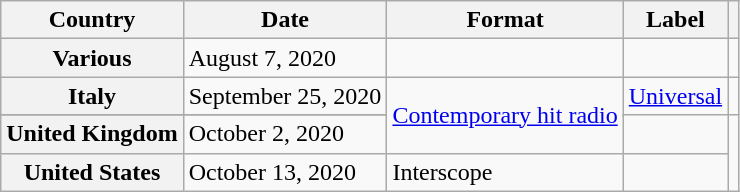<table class="wikitable plainrowheaders" border="1">
<tr>
<th scope="col">Country</th>
<th scope="col">Date</th>
<th scope="col">Format</th>
<th scope="col">Label</th>
<th scope="col"></th>
</tr>
<tr>
<th scope="row">Various</th>
<td>August 7, 2020</td>
<td></td>
<td></td>
<td></td>
</tr>
<tr>
<th scope="row">Italy</th>
<td>September 25, 2020</td>
<td rowspan="3"><a href='#'>Contemporary hit radio</a></td>
<td rowspan="2"><a href='#'>Universal</a></td>
<td></td>
</tr>
<tr>
</tr>
<tr>
<th scope="row">United Kingdom</th>
<td>October 2, 2020</td>
<td></td>
</tr>
<tr>
<th scope="row">United States</th>
<td>October 13, 2020</td>
<td>Interscope</td>
<td></td>
</tr>
</table>
